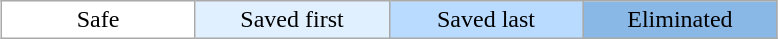<table class="wikitable" style="margin:1em auto; text-align:center;">
<tr>
<td bgcolor="FFFFFF" width="15%">Safe</td>
<td bgcolor="E0F0FF" width="15%">Saved first</td>
<td bgcolor="B8DBFF" width="15%">Saved last</td>
<td bgcolor="8AB8E6" width="15%">Eliminated</td>
</tr>
</table>
